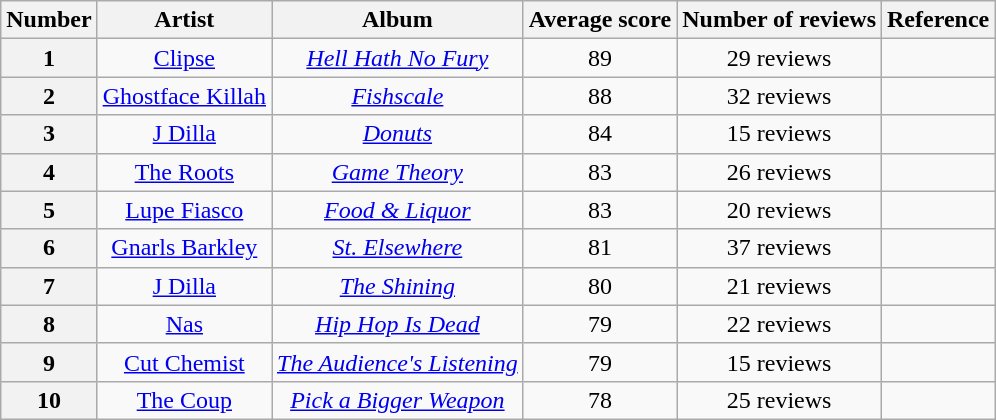<table class="wikitable" style="text-align:center;">
<tr>
<th scope="col">Number</th>
<th scope="col">Artist</th>
<th scope="col">Album</th>
<th scope="col">Average score</th>
<th scope="col">Number of reviews</th>
<th scope="col">Reference</th>
</tr>
<tr>
<th scope="row">1</th>
<td><a href='#'>Clipse</a></td>
<td><em><a href='#'>Hell Hath No Fury</a></em></td>
<td>89</td>
<td>29 reviews</td>
<td></td>
</tr>
<tr>
<th scope="row">2</th>
<td><a href='#'>Ghostface Killah</a></td>
<td><em><a href='#'>Fishscale</a></em></td>
<td>88</td>
<td>32 reviews</td>
<td></td>
</tr>
<tr>
<th scope="row">3</th>
<td><a href='#'>J Dilla</a></td>
<td><em><a href='#'>Donuts</a></em></td>
<td>84</td>
<td>15 reviews</td>
<td></td>
</tr>
<tr>
<th scope="row">4</th>
<td><a href='#'>The Roots</a></td>
<td><em><a href='#'>Game Theory</a></em></td>
<td>83</td>
<td>26 reviews</td>
<td></td>
</tr>
<tr>
<th scope="row">5</th>
<td><a href='#'>Lupe Fiasco</a></td>
<td><em><a href='#'>Food & Liquor</a></em></td>
<td>83</td>
<td>20 reviews</td>
<td></td>
</tr>
<tr>
<th scope="row">6</th>
<td><a href='#'>Gnarls Barkley</a></td>
<td><em><a href='#'>St. Elsewhere</a></em></td>
<td>81</td>
<td>37 reviews</td>
<td></td>
</tr>
<tr>
<th scope="row">7</th>
<td><a href='#'>J Dilla</a></td>
<td><em><a href='#'>The Shining</a></em></td>
<td>80</td>
<td>21 reviews</td>
<td></td>
</tr>
<tr>
<th scope="row">8</th>
<td><a href='#'>Nas</a></td>
<td><em><a href='#'>Hip Hop Is Dead</a></em></td>
<td>79</td>
<td>22 reviews</td>
<td></td>
</tr>
<tr>
<th scope="row">9</th>
<td><a href='#'>Cut Chemist</a></td>
<td><em><a href='#'>The Audience's Listening</a></em></td>
<td>79</td>
<td>15 reviews</td>
<td></td>
</tr>
<tr>
<th scope="row">10</th>
<td><a href='#'>The Coup</a></td>
<td><em><a href='#'>Pick a Bigger Weapon</a></em></td>
<td>78</td>
<td>25 reviews</td>
<td></td>
</tr>
</table>
